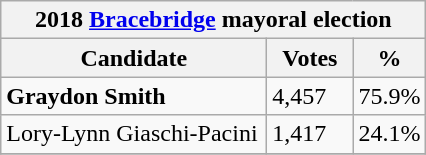<table class="wikitable">
<tr>
<th colspan="3">2018 <a href='#'>Bracebridge</a> mayoral election</th>
</tr>
<tr>
<th style="width: 170px">Candidate</th>
<th style="width: 50px">Votes</th>
<th style="width: 40px">%</th>
</tr>
<tr>
<td><strong>Graydon Smith</strong></td>
<td>4,457</td>
<td>75.9%</td>
</tr>
<tr>
<td>Lory-Lynn Giaschi-Pacini</td>
<td>1,417</td>
<td>24.1%</td>
</tr>
<tr>
</tr>
</table>
